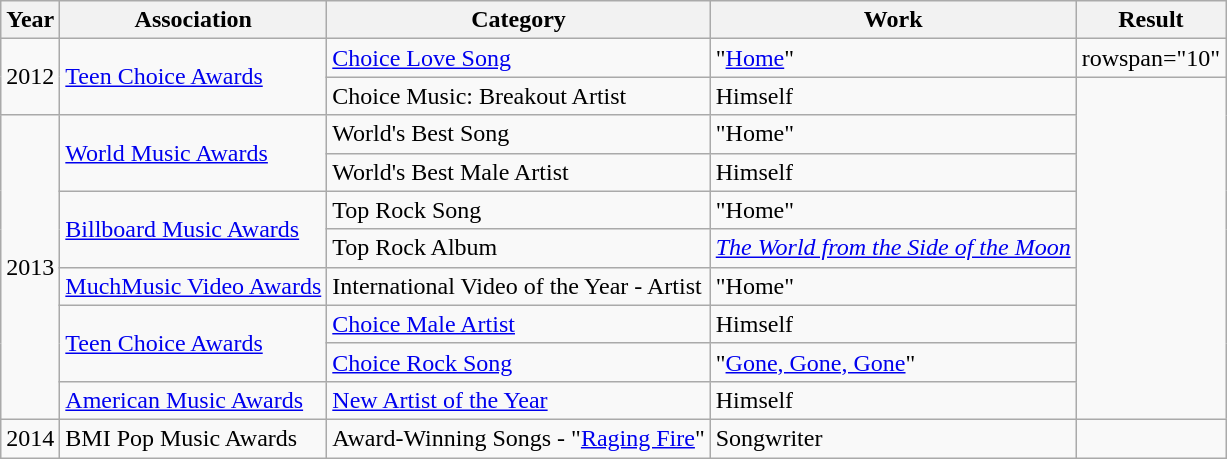<table class="wikitable">
<tr>
<th>Year</th>
<th>Association</th>
<th>Category</th>
<th>Work</th>
<th>Result</th>
</tr>
<tr>
<td rowspan="2">2012</td>
<td rowspan="2"><a href='#'>Teen Choice Awards</a></td>
<td><a href='#'>Choice Love Song</a></td>
<td>"<a href='#'>Home</a>"</td>
<td>rowspan="10" </td>
</tr>
<tr>
<td>Choice Music: Breakout Artist</td>
<td>Himself</td>
</tr>
<tr>
<td rowspan="8">2013</td>
<td rowspan="2"><a href='#'>World Music Awards</a></td>
<td>World's Best Song</td>
<td>"Home"</td>
</tr>
<tr>
<td>World's Best Male Artist</td>
<td>Himself</td>
</tr>
<tr>
<td rowspan="2"><a href='#'>Billboard Music Awards</a></td>
<td>Top Rock Song</td>
<td>"Home"</td>
</tr>
<tr>
<td>Top Rock Album</td>
<td><em><a href='#'>The World from the Side of the Moon</a></em></td>
</tr>
<tr>
<td><a href='#'>MuchMusic Video Awards</a></td>
<td>International Video of the Year - Artist</td>
<td>"Home"</td>
</tr>
<tr>
<td rowspan="2"><a href='#'>Teen Choice Awards</a></td>
<td><a href='#'>Choice Male Artist</a></td>
<td>Himself</td>
</tr>
<tr>
<td><a href='#'>Choice Rock Song</a></td>
<td>"<a href='#'>Gone, Gone, Gone</a>"</td>
</tr>
<tr>
<td><a href='#'>American Music Awards</a></td>
<td><a href='#'>New Artist of the Year</a></td>
<td>Himself</td>
</tr>
<tr>
<td>2014</td>
<td>BMI Pop Music Awards</td>
<td>Award-Winning Songs - "<a href='#'>Raging Fire</a>"</td>
<td>Songwriter</td>
<td></td>
</tr>
</table>
